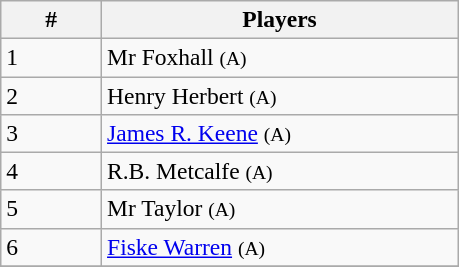<table class="wikitable" style="font-size:98%;">
<tr>
<th style="width:60px;">#</th>
<th style="width:230px;">Players</th>
</tr>
<tr>
<td>1</td>
<td> Mr Foxhall <small>(A)</small></td>
</tr>
<tr>
<td>2</td>
<td> Henry Herbert <small>(A)</small></td>
</tr>
<tr>
<td>3</td>
<td> <a href='#'>James R. Keene</a> <small>(A)</small></td>
</tr>
<tr>
<td>4</td>
<td>  R.B. Metcalfe <small>(A)</small></td>
</tr>
<tr>
<td>5</td>
<td> Mr Taylor <small>(A)</small></td>
</tr>
<tr>
<td>6</td>
<td>  <a href='#'>Fiske Warren</a> <small>(A)</small></td>
</tr>
<tr>
</tr>
</table>
